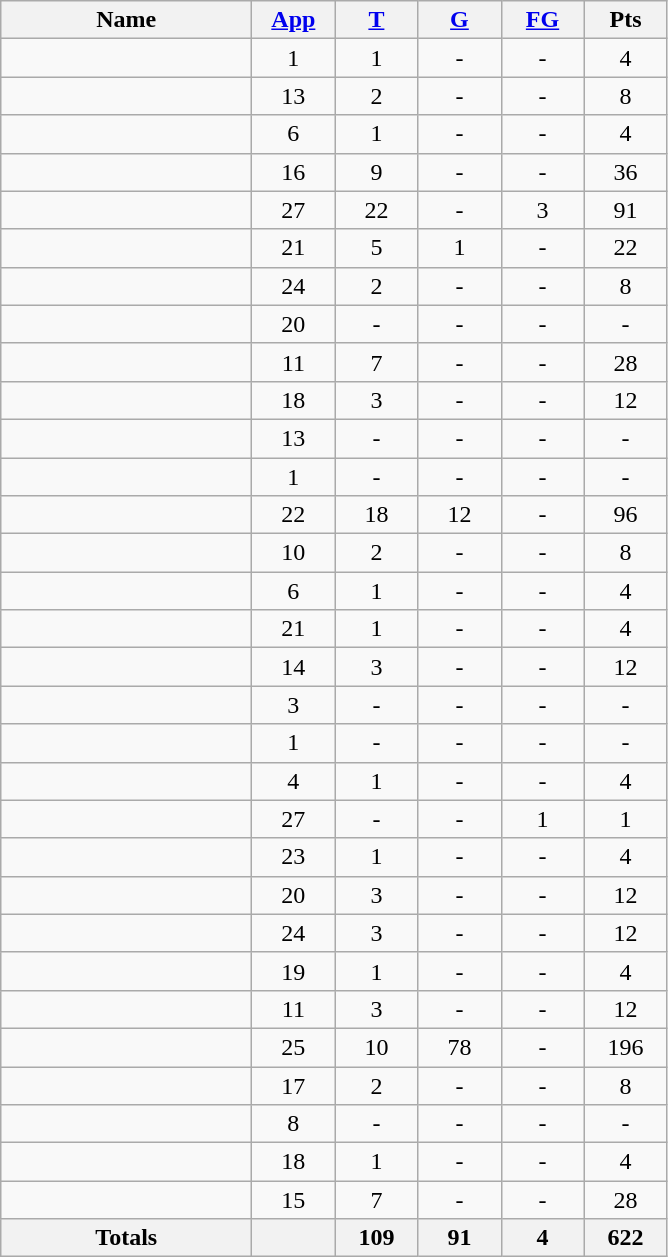<table class="wikitable sortable" style="text-align: center;">
<tr>
<th style="width:10em">Name</th>
<th style="width:3em"><a href='#'>App</a></th>
<th style="width:3em"><a href='#'>T</a></th>
<th style="width:3em"><a href='#'>G</a></th>
<th style="width:3em"><a href='#'>FG</a></th>
<th style="width:3em">Pts</th>
</tr>
<tr>
<td style="text-align:left;"></td>
<td>1</td>
<td>1</td>
<td>-</td>
<td>-</td>
<td>4</td>
</tr>
<tr>
<td style="text-align:left;"></td>
<td>13</td>
<td>2</td>
<td>-</td>
<td>-</td>
<td>8</td>
</tr>
<tr>
<td style="text-align:left;"></td>
<td>6</td>
<td>1</td>
<td>-</td>
<td>-</td>
<td>4</td>
</tr>
<tr>
<td style="text-align:left;"></td>
<td>16</td>
<td>9</td>
<td>-</td>
<td>-</td>
<td>36</td>
</tr>
<tr>
<td style="text-align:left;"></td>
<td>27</td>
<td>22</td>
<td>-</td>
<td>3</td>
<td>91</td>
</tr>
<tr>
<td style="text-align:left;"></td>
<td>21</td>
<td>5</td>
<td>1</td>
<td>-</td>
<td>22</td>
</tr>
<tr>
<td style="text-align:left;"></td>
<td>24</td>
<td>2</td>
<td>-</td>
<td>-</td>
<td>8</td>
</tr>
<tr>
<td style="text-align:left;"></td>
<td>20</td>
<td>-</td>
<td>-</td>
<td>-</td>
<td>-</td>
</tr>
<tr>
<td style="text-align:left;"></td>
<td>11</td>
<td>7</td>
<td>-</td>
<td>-</td>
<td>28</td>
</tr>
<tr>
<td style="text-align:left;"></td>
<td>18</td>
<td>3</td>
<td>-</td>
<td>-</td>
<td>12</td>
</tr>
<tr>
<td style="text-align:left;"></td>
<td>13</td>
<td>-</td>
<td>-</td>
<td>-</td>
<td>-</td>
</tr>
<tr>
<td style="text-align:left;"></td>
<td>1</td>
<td>-</td>
<td>-</td>
<td>-</td>
<td>-</td>
</tr>
<tr>
<td style="text-align:left;"></td>
<td>22</td>
<td>18</td>
<td>12</td>
<td>-</td>
<td>96</td>
</tr>
<tr>
<td style="text-align:left;"></td>
<td>10</td>
<td>2</td>
<td>-</td>
<td>-</td>
<td>8</td>
</tr>
<tr>
<td style="text-align:left;"></td>
<td>6</td>
<td>1</td>
<td>-</td>
<td>-</td>
<td>4</td>
</tr>
<tr>
<td style="text-align:left;"></td>
<td>21</td>
<td>1</td>
<td>-</td>
<td>-</td>
<td>4</td>
</tr>
<tr>
<td style="text-align:left;"></td>
<td>14</td>
<td>3</td>
<td>-</td>
<td>-</td>
<td>12</td>
</tr>
<tr>
<td style="text-align:left;"></td>
<td>3</td>
<td>-</td>
<td>-</td>
<td>-</td>
<td>-</td>
</tr>
<tr>
<td style="text-align:left;"></td>
<td>1</td>
<td>-</td>
<td>-</td>
<td>-</td>
<td>-</td>
</tr>
<tr>
<td style="text-align:left;"></td>
<td>4</td>
<td>1</td>
<td>-</td>
<td>-</td>
<td>4</td>
</tr>
<tr>
<td style="text-align:left;"></td>
<td>27</td>
<td>-</td>
<td>-</td>
<td>1</td>
<td>1</td>
</tr>
<tr>
<td style="text-align:left;"></td>
<td>23</td>
<td>1</td>
<td>-</td>
<td>-</td>
<td>4</td>
</tr>
<tr>
<td style="text-align:left;"></td>
<td>20</td>
<td>3</td>
<td>-</td>
<td>-</td>
<td>12</td>
</tr>
<tr>
<td style="text-align:left;"></td>
<td>24</td>
<td>3</td>
<td>-</td>
<td>-</td>
<td>12</td>
</tr>
<tr>
<td style="text-align:left;"></td>
<td>19</td>
<td>1</td>
<td>-</td>
<td>-</td>
<td>4</td>
</tr>
<tr>
<td style="text-align:left;"></td>
<td>11</td>
<td>3</td>
<td>-</td>
<td>-</td>
<td>12</td>
</tr>
<tr>
<td style="text-align:left;"></td>
<td>25</td>
<td>10</td>
<td>78</td>
<td>-</td>
<td>196</td>
</tr>
<tr>
<td style="text-align:left;"></td>
<td>17</td>
<td>2</td>
<td>-</td>
<td>-</td>
<td>8</td>
</tr>
<tr>
<td style="text-align:left;"></td>
<td>8</td>
<td>-</td>
<td>-</td>
<td>-</td>
<td>-</td>
</tr>
<tr>
<td style="text-align:left;"></td>
<td>18</td>
<td>1</td>
<td>-</td>
<td>-</td>
<td>4</td>
</tr>
<tr>
<td style="text-align:left;"></td>
<td>15</td>
<td>7</td>
<td>-</td>
<td>-</td>
<td>28</td>
</tr>
<tr class="sortbottom">
<th>Totals</th>
<th></th>
<th>109</th>
<th>91</th>
<th>4</th>
<th>622</th>
</tr>
</table>
